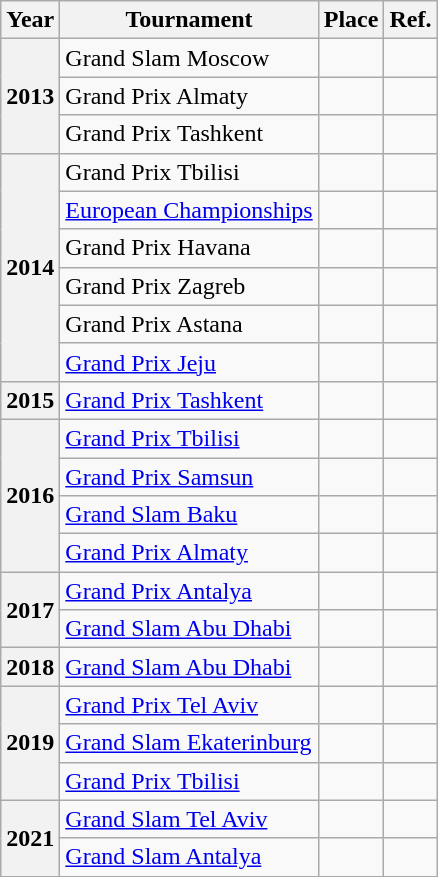<table class="wikitable sortable" style="text-align:center;">
<tr>
<th>Year</th>
<th>Tournament</th>
<th>Place</th>
<th>Ref.</th>
</tr>
<tr>
<th rowspan=3>2013</th>
<td align=left>Grand Slam Moscow</td>
<td></td>
<td></td>
</tr>
<tr>
<td align=left>Grand Prix Almaty</td>
<td></td>
<td></td>
</tr>
<tr>
<td align=left>Grand Prix Tashkent</td>
<td></td>
<td></td>
</tr>
<tr>
<th rowspan=6>2014</th>
<td align=left>Grand Prix Tbilisi</td>
<td></td>
<td></td>
</tr>
<tr>
<td align=left><a href='#'>European Championships</a></td>
<td></td>
<td></td>
</tr>
<tr>
<td align=left>Grand Prix Havana</td>
<td></td>
<td></td>
</tr>
<tr>
<td align=left>Grand Prix Zagreb</td>
<td></td>
<td></td>
</tr>
<tr>
<td align=left>Grand Prix Astana</td>
<td></td>
<td></td>
</tr>
<tr>
<td align=left><a href='#'>Grand Prix Jeju</a></td>
<td></td>
<td></td>
</tr>
<tr>
<th>2015</th>
<td align=left><a href='#'>Grand Prix Tashkent</a></td>
<td></td>
<td></td>
</tr>
<tr>
<th rowspan=4>2016</th>
<td align=left><a href='#'>Grand Prix Tbilisi</a></td>
<td></td>
<td></td>
</tr>
<tr>
<td align=left><a href='#'>Grand Prix Samsun</a></td>
<td></td>
<td></td>
</tr>
<tr>
<td align=left><a href='#'>Grand Slam Baku</a></td>
<td></td>
<td></td>
</tr>
<tr>
<td align=left><a href='#'>Grand Prix Almaty</a></td>
<td></td>
<td></td>
</tr>
<tr>
<th rowspan=2>2017</th>
<td align=left><a href='#'>Grand Prix Antalya</a></td>
<td></td>
<td></td>
</tr>
<tr>
<td align=left><a href='#'>Grand Slam Abu Dhabi</a></td>
<td></td>
<td></td>
</tr>
<tr>
<th>2018</th>
<td align=left><a href='#'>Grand Slam Abu Dhabi</a></td>
<td></td>
<td></td>
</tr>
<tr>
<th rowspan=3>2019</th>
<td align=left><a href='#'>Grand Prix Tel Aviv</a></td>
<td></td>
<td></td>
</tr>
<tr>
<td align=left><a href='#'>Grand Slam Ekaterinburg</a></td>
<td></td>
<td></td>
</tr>
<tr>
<td align=left><a href='#'>Grand Prix Tbilisi</a></td>
<td></td>
<td></td>
</tr>
<tr>
<th rowspan=2>2021</th>
<td align=left><a href='#'>Grand Slam Tel Aviv</a></td>
<td></td>
<td></td>
</tr>
<tr>
<td align=left><a href='#'>Grand Slam Antalya</a></td>
<td></td>
<td></td>
</tr>
</table>
